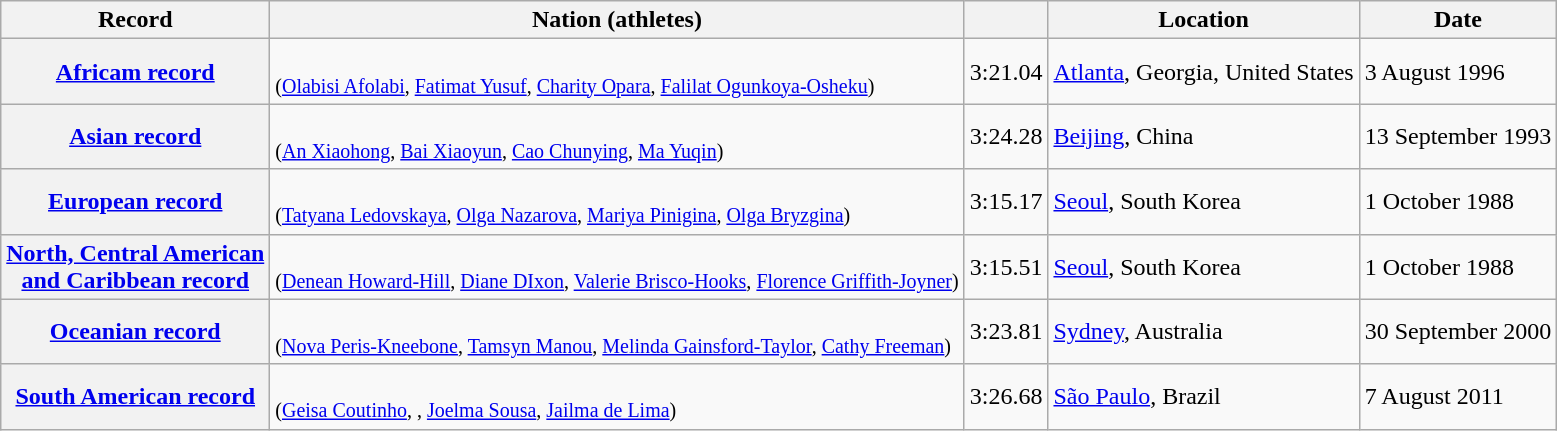<table class="wikitable">
<tr>
<th scope="col">Record</th>
<th scope="col">Nation (athletes)</th>
<th scope="col"></th>
<th scope="col">Location</th>
<th scope="col">Date</th>
</tr>
<tr>
<th scope="row"><a href='#'>Africam record</a></th>
<td><br><small>(<a href='#'>Olabisi Afolabi</a>, <a href='#'>Fatimat Yusuf</a>, <a href='#'>Charity Opara</a>, <a href='#'>Falilat Ogunkoya-Osheku</a>)</small></td>
<td>3:21.04</td>
<td><a href='#'>Atlanta</a>, Georgia, United States</td>
<td>3 August 1996</td>
</tr>
<tr>
<th scope="row"><a href='#'>Asian record</a></th>
<td><br><small>(<a href='#'>An Xiaohong</a>, <a href='#'>Bai Xiaoyun</a>, <a href='#'>Cao Chunying</a>, <a href='#'>Ma Yuqin</a>)</small></td>
<td>3:24.28</td>
<td><a href='#'>Beijing</a>, China</td>
<td>13 September 1993</td>
</tr>
<tr>
<th scope="row"><a href='#'>European record</a></th>
<td><br><small>(<a href='#'>Tatyana Ledovskaya</a>, <a href='#'>Olga Nazarova</a>, <a href='#'>Mariya Pinigina</a>, <a href='#'>Olga Bryzgina</a>)</small></td>
<td>3:15.17</td>
<td><a href='#'>Seoul</a>, South Korea</td>
<td>1 October 1988</td>
</tr>
<tr>
<th scope="row"><a href='#'>North, Central American<br>and Caribbean record</a></th>
<td><br><small>(<a href='#'>Denean Howard-Hill</a>, <a href='#'>Diane DIxon</a>, <a href='#'>Valerie Brisco-Hooks</a>, <a href='#'>Florence Griffith-Joyner</a>)</small></td>
<td>3:15.51</td>
<td><a href='#'>Seoul</a>, South Korea</td>
<td>1 October 1988</td>
</tr>
<tr>
<th scope="row"><a href='#'>Oceanian record</a></th>
<td><br><small>(<a href='#'>Nova Peris-Kneebone</a>, <a href='#'>Tamsyn Manou</a>, <a href='#'>Melinda Gainsford-Taylor</a>, <a href='#'>Cathy Freeman</a>)</small></td>
<td>3:23.81</td>
<td><a href='#'>Sydney</a>, Australia</td>
<td>30 September 2000</td>
</tr>
<tr>
<th scope="row"><a href='#'>South American record</a></th>
<td><br><small>(<a href='#'>Geisa Coutinho</a>, , <a href='#'>Joelma Sousa</a>, <a href='#'>Jailma de Lima</a>)</small></td>
<td>3:26.68</td>
<td><a href='#'>São Paulo</a>, Brazil</td>
<td>7 August 2011</td>
</tr>
</table>
